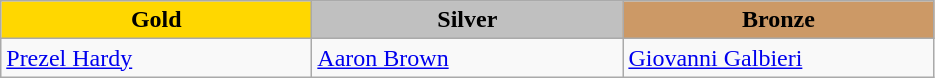<table class="wikitable" style="text-align:left">
<tr align="center">
<td width=200 bgcolor=gold><strong>Gold</strong></td>
<td width=200 bgcolor=silver><strong>Silver</strong></td>
<td width=200 bgcolor=CC9966><strong>Bronze</strong></td>
</tr>
<tr>
<td><a href='#'>Prezel Hardy</a><br></td>
<td><a href='#'>Aaron Brown</a><br></td>
<td><a href='#'>Giovanni Galbieri</a><br></td>
</tr>
</table>
